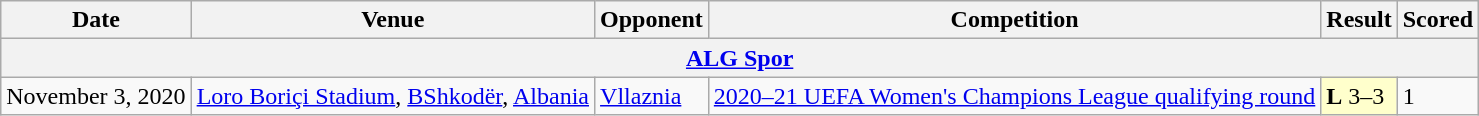<table class=wikitable>
<tr to [[Adana İdmany>
<th>Date</th>
<th>Venue</th>
<th>Opponent</th>
<th>Competition</th>
<th>Result</th>
<th>Scored</th>
</tr>
<tr>
<th colspan=6><a href='#'>ALG Spor</a></th>
</tr>
<tr>
<td>November 3, 2020</td>
<td><a href='#'>Loro Boriçi Stadium</a>, <a href='#'>BShkodër</a>, <a href='#'>Albania</a></td>
<td> <a href='#'>Vllaznia</a></td>
<td><a href='#'>2020–21 UEFA Women's Champions League qualifying round</a></td>
<td bgcolor=#ffc><strong>L</strong> 3–3  </td>
<td>1</td>
</tr>
</table>
